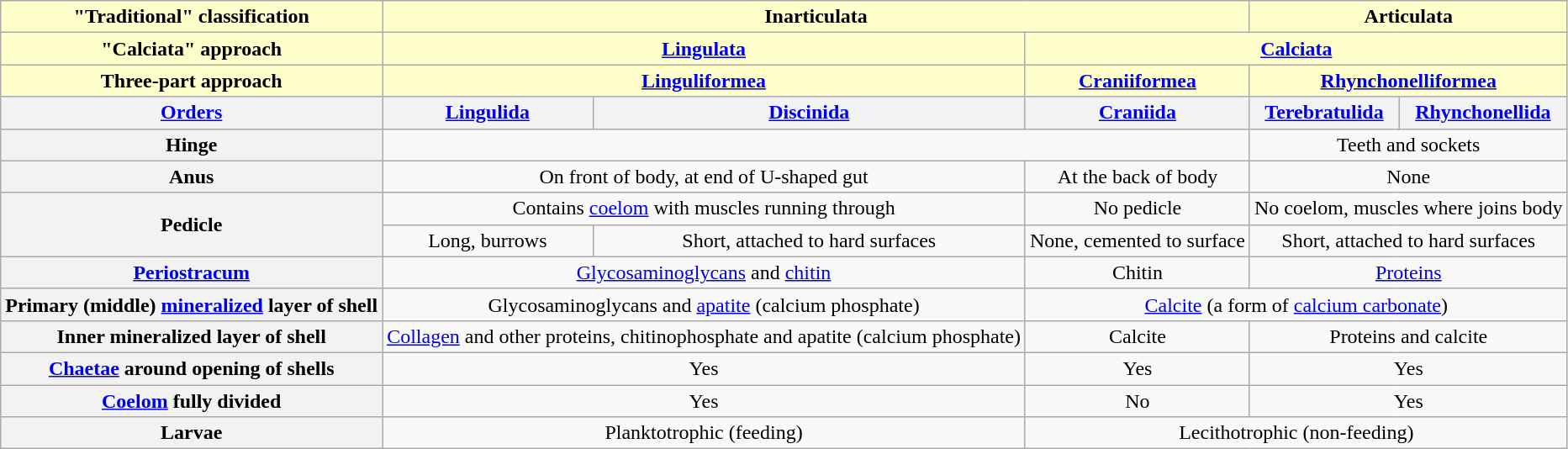<table class="wikitable">
<tr style="text-align:center;">
<th style="background:#FFFFCC;">"Traditional" classification</th>
<th style="background:#FFFFCC;" colspan="3">Inarticulata</th>
<th style="background:#FFFFCC;" colspan="2">Articulata</th>
</tr>
<tr style="text-align:center;">
<th style="background:#FFFFCC;">"Calciata" approach</th>
<th style="background:#FFFFCC;" colspan="2"><a href='#'>Lingulata</a></th>
<th style="background:#FFFFCC;" colspan="3"><a href='#'>Calciata</a></th>
</tr>
<tr style="text-align:center;">
<th style="background:#FFFFCC;">Three-part approach</th>
<th ! style="background:#FFFFCC;" colspan="2"><a href='#'>Linguliformea</a></th>
<th style="background:#FFFFCC;"><a href='#'>Craniiformea</a></th>
<th style="background:#FFFFCC;" colspan="2"><a href='#'>Rhynchonelliformea</a></th>
</tr>
<tr style="text-align:center;">
<th><a href='#'>Orders</a></th>
<th><a href='#'>Lingulida</a></th>
<th><a href='#'>Discinida</a></th>
<th><a href='#'>Craniida</a></th>
<th><a href='#'>Terebratulida</a></th>
<th><a href='#'>Rhynchonellida</a></th>
</tr>
<tr style="text-align:center;">
<th>Hinge</th>
<td colspan="3"></td>
<td colspan="2">Teeth and sockets</td>
</tr>
<tr style="text-align:center;">
<th>Anus</th>
<td colspan="2">On front of body, at end of U-shaped gut</td>
<td>At the back of body</td>
<td colspan="2">None</td>
</tr>
<tr style="text-align:center;">
<th rowspan="2">Pedicle</th>
<td colspan="2">Contains <a href='#'>coelom</a> with muscles running through</td>
<td>No pedicle</td>
<td colspan="2">No coelom, muscles where joins body</td>
</tr>
<tr style="text-align:center;">
<td>Long, burrows</td>
<td>Short, attached to hard surfaces</td>
<td>None, cemented to surface</td>
<td colspan="2">Short, attached to hard surfaces</td>
</tr>
<tr style="text-align:center;">
<th><a href='#'>Periostracum</a></th>
<td colspan="2"><a href='#'>Glycosaminoglycans</a> and <a href='#'>chitin</a></td>
<td>Chitin</td>
<td colspan="2"><a href='#'>Proteins</a></td>
</tr>
<tr style="text-align:center;">
<th>Primary (middle) <a href='#'>mineralized</a> layer of shell</th>
<td colspan="2">Glycosaminoglycans and <a href='#'>apatite</a> (calcium phosphate)</td>
<td colspan="3"><a href='#'>Calcite</a> (a form of <a href='#'>calcium carbonate</a>)</td>
</tr>
<tr style="text-align:center;">
<th>Inner mineralized layer of shell</th>
<td colspan="2"><a href='#'>Collagen</a> and other proteins, chitinophosphate and apatite (calcium phosphate)</td>
<td>Calcite</td>
<td colspan="2">Proteins and calcite</td>
</tr>
<tr style="text-align:center;">
<th><a href='#'>Chaetae</a> around opening of shells</th>
<td colspan="2">Yes</td>
<td>Yes</td>
<td colspan="2">Yes</td>
</tr>
<tr style="text-align:center;">
<th><a href='#'>Coelom</a> fully divided</th>
<td colspan="2">Yes</td>
<td>No</td>
<td colspan="2">Yes</td>
</tr>
<tr style="text-align:center;">
<th>Larvae</th>
<td colspan="2">Planktotrophic (feeding)</td>
<td colspan="3">Lecithotrophic (non-feeding)</td>
</tr>
</table>
